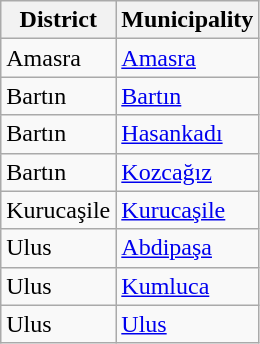<table class="sortable wikitable">
<tr>
<th>District</th>
<th>Municipality</th>
</tr>
<tr>
<td>Amasra</td>
<td><a href='#'>Amasra</a></td>
</tr>
<tr>
<td>Bartın</td>
<td><a href='#'>Bartın</a></td>
</tr>
<tr>
<td>Bartın</td>
<td><a href='#'>Hasankadı</a></td>
</tr>
<tr>
<td>Bartın</td>
<td><a href='#'>Kozcağız</a></td>
</tr>
<tr>
<td>Kurucaşile</td>
<td><a href='#'>Kurucaşile</a></td>
</tr>
<tr>
<td>Ulus</td>
<td><a href='#'>Abdipaşa</a></td>
</tr>
<tr>
<td>Ulus</td>
<td><a href='#'>Kumluca</a></td>
</tr>
<tr>
<td>Ulus</td>
<td><a href='#'>Ulus</a></td>
</tr>
</table>
